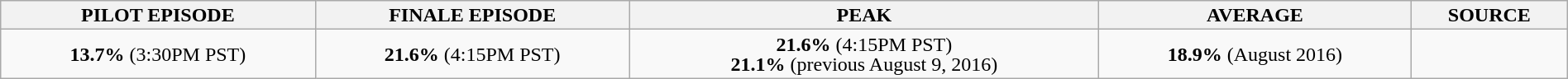<table class="wikitable" style="text-align:center; background:#f9f9f9; line-height:16px;" width="100%">
<tr>
<th>PILOT EPISODE</th>
<th>FINALE EPISODE</th>
<th>PEAK</th>
<th>AVERAGE</th>
<th>SOURCE</th>
</tr>
<tr>
<td><strong>13.7%</strong> (3:30PM PST)</td>
<td><strong>21.6%</strong> (4:15PM PST)</td>
<td><strong>21.6%</strong> (4:15PM PST) <br> <strong>21.1%</strong> (previous August 9, 2016)</td>
<td><strong>18.9%</strong> (August 2016)</td>
<td></td>
</tr>
</table>
